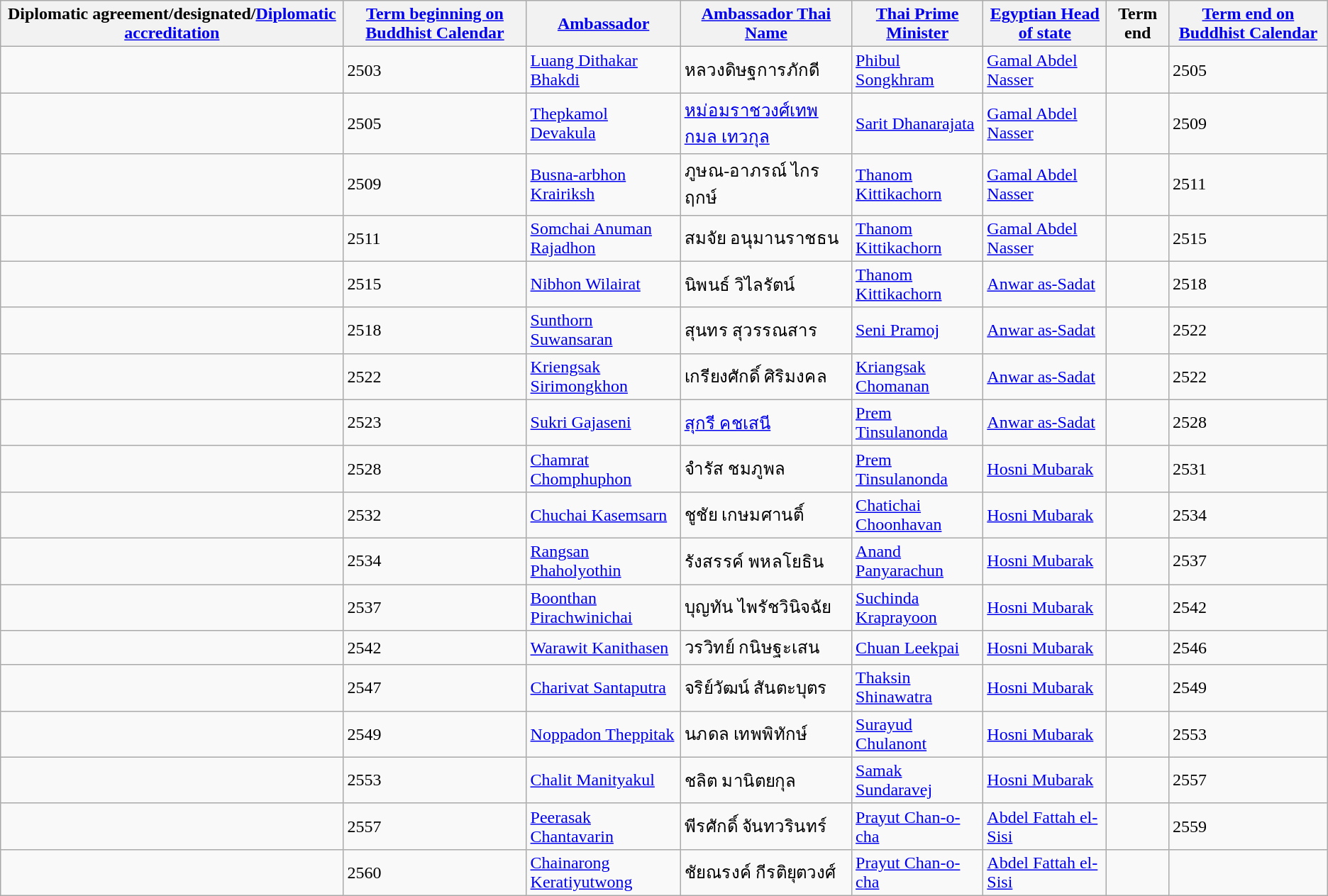<table Class="wikitable sortable">
<tr>
<th>Diplomatic agreement/designated/<a href='#'>Diplomatic accreditation</a></th>
<th><a href='#'>Term beginning on Buddhist Calendar</a></th>
<th><a href='#'>Ambassador</a></th>
<th><a href='#'>Ambassador Thai Name</a></th>
<th><a href='#'>Thai Prime Minister</a></th>
<th><a href='#'>Egyptian Head of state</a></th>
<th>Term end</th>
<th><a href='#'>Term end on Buddhist Calendar</a></th>
</tr>
<tr>
<td></td>
<td>2503</td>
<td><a href='#'>Luang Dithakar Bhakdi</a></td>
<td>หลวงดิษฐการภักดี</td>
<td><a href='#'>Phibul Songkhram</a></td>
<td><a href='#'>Gamal Abdel Nasser</a></td>
<td></td>
<td>2505</td>
</tr>
<tr>
<td></td>
<td>2505</td>
<td><a href='#'>Thepkamol Devakula</a></td>
<td><a href='#'>หม่อมราชวงศ์เทพกมล เทวกุล</a></td>
<td><a href='#'>Sarit Dhanarajata</a></td>
<td><a href='#'>Gamal Abdel Nasser</a></td>
<td></td>
<td>2509</td>
</tr>
<tr>
<td></td>
<td>2509</td>
<td><a href='#'>Busna-arbhon Krairiksh</a></td>
<td>ภูษณ-อาภรณ์ ไกรฤกษ์</td>
<td><a href='#'>Thanom Kittikachorn</a></td>
<td><a href='#'>Gamal Abdel Nasser</a></td>
<td></td>
<td>2511</td>
</tr>
<tr>
<td></td>
<td>2511</td>
<td><a href='#'>Somchai Anuman Rajadhon</a></td>
<td>สมจัย อนุมานราชธน</td>
<td><a href='#'>Thanom Kittikachorn</a></td>
<td><a href='#'>Gamal Abdel Nasser</a></td>
<td></td>
<td>2515</td>
</tr>
<tr>
<td></td>
<td>2515</td>
<td><a href='#'>Nibhon Wilairat</a></td>
<td>นิพนธ์ วิไลรัตน์</td>
<td><a href='#'>Thanom Kittikachorn</a></td>
<td><a href='#'>Anwar as-Sadat</a></td>
<td></td>
<td>2518</td>
</tr>
<tr>
<td></td>
<td>2518</td>
<td><a href='#'>Sunthorn Suwansaran</a></td>
<td>สุนทร สุวรรณสาร</td>
<td><a href='#'>Seni Pramoj</a></td>
<td><a href='#'>Anwar as-Sadat</a></td>
<td></td>
<td>2522</td>
</tr>
<tr>
<td></td>
<td>2522</td>
<td><a href='#'>Kriengsak Sirimongkhon</a></td>
<td>เกรียงศักดิ์ ศิริมงคล</td>
<td><a href='#'>Kriangsak Chomanan</a></td>
<td><a href='#'>Anwar as-Sadat</a></td>
<td></td>
<td>2522</td>
</tr>
<tr>
<td></td>
<td>2523</td>
<td><a href='#'>Sukri Gajaseni</a></td>
<td><a href='#'>สุกรี คชเสนี</a></td>
<td><a href='#'>Prem Tinsulanonda</a></td>
<td><a href='#'>Anwar as-Sadat</a></td>
<td></td>
<td>2528</td>
</tr>
<tr>
<td></td>
<td>2528</td>
<td><a href='#'>Chamrat Chomphuphon</a></td>
<td>จำรัส ชมภูพล</td>
<td><a href='#'>Prem Tinsulanonda</a></td>
<td><a href='#'>Hosni Mubarak</a></td>
<td></td>
<td>2531</td>
</tr>
<tr>
<td></td>
<td>2532</td>
<td><a href='#'>Chuchai Kasemsarn</a></td>
<td>ชูชัย เกษมศานติ์</td>
<td><a href='#'>Chatichai Choonhavan</a></td>
<td><a href='#'>Hosni Mubarak</a></td>
<td></td>
<td>2534</td>
</tr>
<tr>
<td></td>
<td>2534</td>
<td><a href='#'>Rangsan Phaholyothin</a></td>
<td>รังสรรค์ พหลโยธิน</td>
<td><a href='#'>Anand Panyarachun</a></td>
<td><a href='#'>Hosni Mubarak</a></td>
<td></td>
<td>2537</td>
</tr>
<tr>
<td></td>
<td>2537</td>
<td><a href='#'>Boonthan Pirachwinichai</a></td>
<td>บุญทัน ไพรัชวินิจฉัย</td>
<td><a href='#'>Suchinda Kraprayoon</a></td>
<td><a href='#'>Hosni Mubarak</a></td>
<td></td>
<td>2542</td>
</tr>
<tr>
<td></td>
<td>2542</td>
<td><a href='#'>Warawit Kanithasen</a></td>
<td>วรวิทย์ กนิษฐะเสน</td>
<td><a href='#'>Chuan Leekpai</a></td>
<td><a href='#'>Hosni Mubarak</a></td>
<td></td>
<td>2546</td>
</tr>
<tr>
<td></td>
<td>2547</td>
<td><a href='#'>Charivat Santaputra</a></td>
<td>จริย์วัฒน์ สันตะบุตร</td>
<td><a href='#'>Thaksin Shinawatra</a></td>
<td><a href='#'>Hosni Mubarak</a></td>
<td></td>
<td>2549</td>
</tr>
<tr>
<td></td>
<td>2549</td>
<td><a href='#'>Noppadon Theppitak</a></td>
<td>นภดล เทพพิทักษ์</td>
<td><a href='#'>Surayud Chulanont</a></td>
<td><a href='#'>Hosni Mubarak</a></td>
<td></td>
<td>2553</td>
</tr>
<tr>
<td></td>
<td>2553</td>
<td><a href='#'>Chalit Manityakul</a></td>
<td>ชลิต มานิตยกุล</td>
<td><a href='#'>Samak Sundaravej</a></td>
<td><a href='#'>Hosni Mubarak</a></td>
<td></td>
<td>2557</td>
</tr>
<tr>
<td></td>
<td>2557</td>
<td><a href='#'>Peerasak Chantavarin</a></td>
<td>พีรศักดิ์ จันทวรินทร์</td>
<td><a href='#'>Prayut Chan-o-cha</a></td>
<td><a href='#'>Abdel Fattah el-Sisi</a></td>
<td></td>
<td>2559</td>
</tr>
<tr>
<td></td>
<td>2560</td>
<td><a href='#'>Chainarong Keratiyutwong</a></td>
<td>ชัยณรงค์ กีรติยุตวงศ์</td>
<td><a href='#'>Prayut Chan-o-cha</a></td>
<td><a href='#'>Abdel Fattah el-Sisi</a></td>
<td></td>
<td></td>
</tr>
</table>
